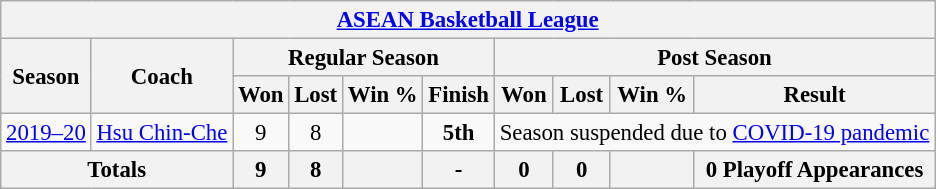<table class="wikitable" style="font-size: 95%; text-align:center;">
<tr>
<th colspan="10"><a href='#'>ASEAN Basketball League</a></th>
</tr>
<tr>
<th rowspan="2">Season</th>
<th rowspan="2">Coach</th>
<th colspan="4">Regular Season</th>
<th colspan="4">Post Season</th>
</tr>
<tr>
<th>Won</th>
<th>Lost</th>
<th>Win %</th>
<th>Finish</th>
<th>Won</th>
<th>Lost</th>
<th>Win %</th>
<th>Result</th>
</tr>
<tr>
<td><a href='#'>2019–20</a></td>
<td><a href='#'>Hsu Chin-Che</a></td>
<td>9</td>
<td>8</td>
<td></td>
<td><strong>5th</strong></td>
<td colspan="4">Season suspended due to <a href='#'>COVID-19 pandemic</a></td>
</tr>
<tr>
<th colspan="2">Totals</th>
<th>9</th>
<th>8</th>
<th></th>
<th>-</th>
<th>0</th>
<th>0</th>
<th></th>
<th>0 Playoff Appearances</th>
</tr>
</table>
